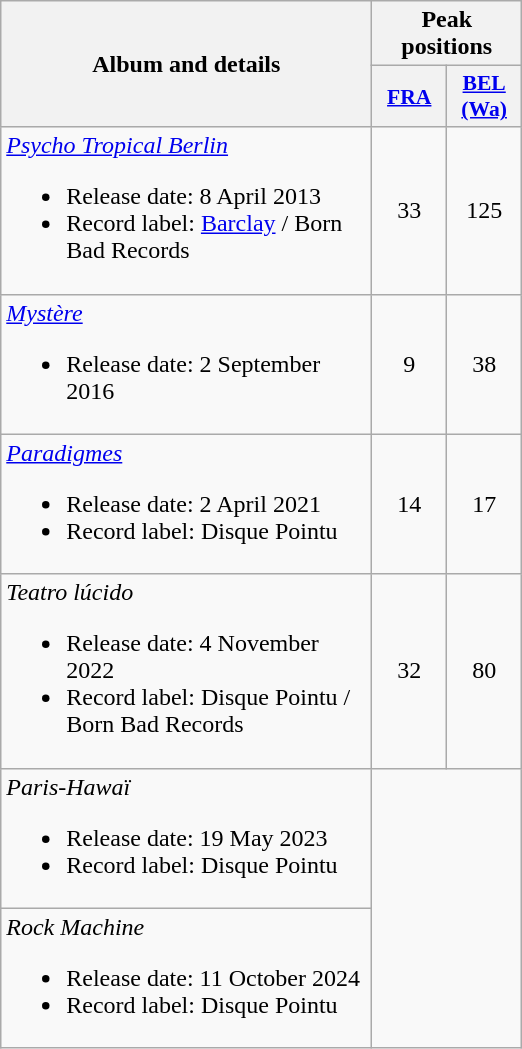<table class="wikitable">
<tr>
<th rowspan="2" style="text-align:center; width:240px;">Album and details</th>
<th colspan="2" style="text-align:center; width:30px;">Peak positions</th>
</tr>
<tr>
<th scope="col" style="width:3em;font-size:90%;"><a href='#'>FRA</a><br></th>
<th scope="col" style="width:3em;font-size:90%;"><a href='#'>BEL <br>(Wa)</a><br></th>
</tr>
<tr>
<td><em><a href='#'>Psycho Tropical Berlin</a></em><br><ul><li>Release date: 8 April 2013</li><li>Record label: <a href='#'>Barclay</a> / Born Bad Records</li></ul></td>
<td style="text-align:center;">33</td>
<td style="text-align:center;">125</td>
</tr>
<tr>
<td><em><a href='#'>Mystère</a></em><br><ul><li>Release date: 2 September 2016</li></ul></td>
<td style="text-align:center;">9</td>
<td style="text-align:center;">38</td>
</tr>
<tr>
<td><em><a href='#'>Paradigmes</a></em><br><ul><li>Release date: 2 April 2021</li><li>Record label: Disque Pointu</li></ul></td>
<td style="text-align:center;">14</td>
<td style="text-align:center;">17</td>
</tr>
<tr>
<td><em>Teatro lúcido</em><br><ul><li>Release date: 4 November 2022</li><li>Record label: Disque Pointu / Born Bad Records</li></ul></td>
<td style="text-align:center;">32<br></td>
<td style="text-align:center;">80</td>
</tr>
<tr>
<td><em>Paris-Hawaï</em><br><ul><li>Release date: 19 May 2023</li><li>Record label: Disque Pointu</li></ul></td>
</tr>
<tr>
<td><em>Rock Machine</em><br><ul><li>Release date: 11 October 2024</li><li>Record label: Disque Pointu</li></ul></td>
</tr>
</table>
